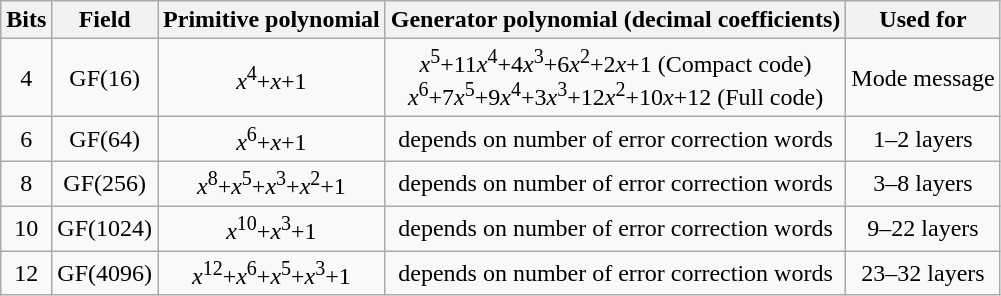<table class="wikitable" style="text-align:center;">
<tr>
<th>Bits</th>
<th>Field</th>
<th>Primitive polynomial</th>
<th>Generator polynomial (decimal coefficients)</th>
<th>Used for</th>
</tr>
<tr>
<td>4</td>
<td>GF(16)</td>
<td><em>x</em><sup>4</sup>+<em>x</em>+1</td>
<td><em>x</em><sup>5</sup>+11<em>x</em><sup>4</sup>+4<em>x</em><sup>3</sup>+6<em>x</em><sup>2</sup>+2<em>x</em>+1 (Compact code) <br><em>x</em><sup>6</sup>+7<em>x</em><sup>5</sup>+9<em>x</em><sup>4</sup>+3<em>x</em><sup>3</sup>+12<em>x</em><sup>2</sup>+10<em>x</em>+12 (Full code)</td>
<td>Mode message</td>
</tr>
<tr>
<td>6</td>
<td>GF(64)</td>
<td><em>x</em><sup>6</sup>+<em>x</em>+1</td>
<td>depends on number of error correction words</td>
<td>1–2 layers</td>
</tr>
<tr>
<td>8</td>
<td>GF(256)</td>
<td><em>x</em><sup>8</sup>+<em>x</em><sup>5</sup>+<em>x</em><sup>3</sup>+<em>x</em><sup>2</sup>+1</td>
<td>depends on number of error correction words</td>
<td>3–8 layers</td>
</tr>
<tr>
<td>10</td>
<td>GF(1024)</td>
<td><em>x</em><sup>10</sup>+<em>x</em><sup>3</sup>+1</td>
<td>depends on number of error correction words</td>
<td>9–22 layers</td>
</tr>
<tr>
<td>12</td>
<td>GF(4096)</td>
<td><em>x</em><sup>12</sup>+<em>x</em><sup>6</sup>+<em>x</em><sup>5</sup>+<em>x</em><sup>3</sup>+1</td>
<td>depends on number of error correction words</td>
<td>23–32 layers</td>
</tr>
</table>
